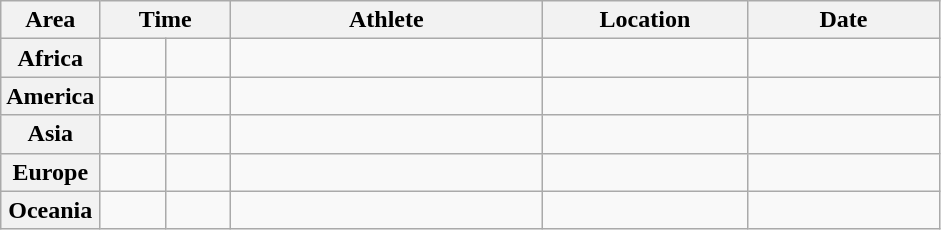<table class="wikitable">
<tr>
<th width="45">Area</th>
<th width="80" colspan="2">Time</th>
<th width="200">Athlete</th>
<th width="130">Location</th>
<th width="120">Date</th>
</tr>
<tr>
<th>Africa</th>
<td align="center"></td>
<td align="center"></td>
<td></td>
<td></td>
<td align="right"></td>
</tr>
<tr>
<th>America</th>
<td align="center"></td>
<td align="center"></td>
<td></td>
<td></td>
<td align="right"></td>
</tr>
<tr>
<th>Asia</th>
<td align="center"></td>
<td align="center"></td>
<td></td>
<td></td>
<td align="right"></td>
</tr>
<tr>
<th>Europe</th>
<td align="center"></td>
<td align="center"></td>
<td></td>
<td></td>
<td align="right"></td>
</tr>
<tr>
<th>Oceania</th>
<td align="center"></td>
<td align="center"></td>
<td></td>
<td></td>
<td align="right"></td>
</tr>
</table>
